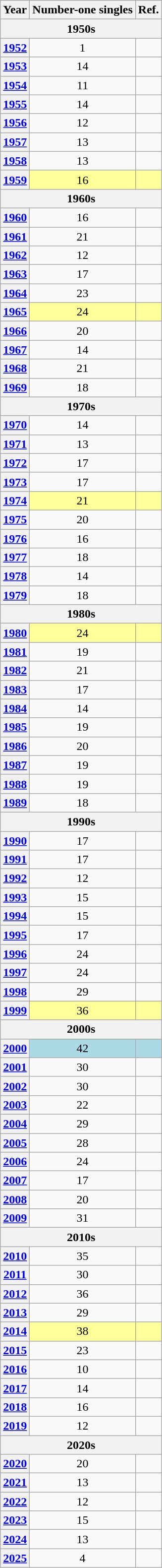<table class="wikitable plainrowheaders sortable">
<tr>
<th scope=col>Year</th>
<th scope=col>Number-one singles</th>
<th scope=col class=unsortable>Ref.</th>
</tr>
<tr class=unsortable>
<th scope=row style="text-align:center;" colspan=3>1950s</th>
</tr>
<tr>
<th scope=row style="text-align:center;"><a href='#'>1952</a></th>
<td align=center>1</td>
<td align=center></td>
</tr>
<tr>
<th scope=row style="text-align:center;"><a href='#'>1953</a></th>
<td align=center>14</td>
<td align=center></td>
</tr>
<tr>
<th scope=row style="text-align:center;"><a href='#'>1954</a></th>
<td align=center>11</td>
<td align=center></td>
</tr>
<tr>
<th scope=row style="text-align:center;"><a href='#'>1955</a></th>
<td align=center>14</td>
<td align=center></td>
</tr>
<tr>
<th scope=row style="text-align:center;"><a href='#'>1956</a></th>
<td align=center>12</td>
<td align=center></td>
</tr>
<tr>
<th scope=row style="text-align:center;"><a href='#'>1957</a></th>
<td align=center>13</td>
<td align=center></td>
</tr>
<tr>
<th scope=row style="text-align:center;"><a href='#'>1958</a></th>
<td align=center>13</td>
<td align=center></td>
</tr>
<tr bgcolor=#FFFF99>
<th scope=row style="text-align:center;"><a href='#'>1959</a></th>
<td align=center>16 </td>
<td align=center></td>
</tr>
<tr class=unsortable>
<th scope=row style="text-align:center;" colspan=3>1960s</th>
</tr>
<tr>
<th scope=row style="text-align:center;"><a href='#'>1960</a></th>
<td align=center>16</td>
<td align=center></td>
</tr>
<tr>
<th scope=row style="text-align:center;"><a href='#'>1961</a></th>
<td align=center>21</td>
<td align=center></td>
</tr>
<tr>
<th scope=row style="text-align:center;"><a href='#'>1962</a></th>
<td align=center>12</td>
<td align=center></td>
</tr>
<tr>
<th scope=row style="text-align:center;"><a href='#'>1963</a></th>
<td align=center>17</td>
<td align=center></td>
</tr>
<tr>
<th scope=row style="text-align:center;"><a href='#'>1964</a></th>
<td align=center>23</td>
<td align=center></td>
</tr>
<tr bgcolor=#FFFF99>
<th scope=row style="text-align:center;"><a href='#'>1965</a></th>
<td align=center>24 </td>
<td align=center></td>
</tr>
<tr>
<th scope=row style="text-align:center;"><a href='#'>1966</a></th>
<td align=center>20</td>
<td align=center></td>
</tr>
<tr>
<th scope=row style="text-align:center;"><a href='#'>1967</a></th>
<td align=center>14</td>
<td align=center></td>
</tr>
<tr>
<th scope=row style="text-align:center;"><a href='#'>1968</a></th>
<td align=center>21</td>
<td align=center></td>
</tr>
<tr>
<th scope=row style="text-align:center;"><a href='#'>1969</a></th>
<td align=center>18</td>
<td align=center></td>
</tr>
<tr class=unsortable>
<th scope=row style="text-align:center;" colspan=3>1970s</th>
</tr>
<tr>
<th scope=row style="text-align:center;"><a href='#'>1970</a></th>
<td align=center>14</td>
<td align=center></td>
</tr>
<tr>
<th scope=row style="text-align:center;"><a href='#'>1971</a></th>
<td align=center>13</td>
<td align=center></td>
</tr>
<tr>
<th scope=row style="text-align:center;"><a href='#'>1972</a></th>
<td align=center>17</td>
<td align=center></td>
</tr>
<tr>
<th scope=row style="text-align:center;"><a href='#'>1973</a></th>
<td align=center>17</td>
<td align=center></td>
</tr>
<tr bgcolor=#FFFF99>
<th scope=row style="text-align:center;"><a href='#'>1974</a></th>
<td align=center>21 </td>
<td align=center></td>
</tr>
<tr>
<th scope=row style="text-align:center;"><a href='#'>1975</a></th>
<td align=center>20</td>
<td align=center></td>
</tr>
<tr>
<th scope=row style="text-align:center;"><a href='#'>1976</a></th>
<td align=center>16</td>
<td align=center></td>
</tr>
<tr>
<th scope=row style="text-align:center;"><a href='#'>1977</a></th>
<td align=center>18</td>
<td align=center></td>
</tr>
<tr>
<th scope=row style="text-align:center;"><a href='#'>1978</a></th>
<td align=center>14</td>
<td align=center></td>
</tr>
<tr>
<th scope=row style="text-align:center;"><a href='#'>1979</a></th>
<td align=center>18</td>
<td align=center></td>
</tr>
<tr class=unsortable>
<th scope=row style="text-align:center;" colspan=3>1980s</th>
</tr>
<tr bgcolor=#FFFF99>
<th scope=row style="text-align:center;"><a href='#'>1980</a></th>
<td align=center>24 </td>
<td align=center></td>
</tr>
<tr>
<th scope=row style="text-align:center;"><a href='#'>1981</a></th>
<td align=center>19</td>
<td align=center></td>
</tr>
<tr>
<th scope=row style="text-align:center;"><a href='#'>1982</a></th>
<td align=center>21</td>
<td align=center></td>
</tr>
<tr>
<th scope=row style="text-align:center;"><a href='#'>1983</a></th>
<td align=center>17</td>
<td align=center></td>
</tr>
<tr>
<th scope=row style="text-align:center;"><a href='#'>1984</a></th>
<td align=center>14</td>
<td align=center></td>
</tr>
<tr>
<th scope=row style="text-align:center;"><a href='#'>1985</a></th>
<td align=center>19</td>
<td align=center></td>
</tr>
<tr>
<th scope=row style="text-align:center;"><a href='#'>1986</a></th>
<td align=center>20</td>
<td align=center></td>
</tr>
<tr>
<th scope=row style="text-align:center;"><a href='#'>1987</a></th>
<td align=center>19</td>
<td align=center></td>
</tr>
<tr>
<th scope=row style="text-align:center;"><a href='#'>1988</a></th>
<td align=center>19</td>
<td align=center></td>
</tr>
<tr>
<th scope=row style="text-align:center;"><a href='#'>1989</a></th>
<td align=center>18</td>
<td align=center></td>
</tr>
<tr class=unsortable>
<th scope=row style="text-align:center;" colspan=3>1990s</th>
</tr>
<tr>
<th scope=row style="text-align:center;"><a href='#'>1990</a></th>
<td align=center>17</td>
<td align=center></td>
</tr>
<tr>
<th scope=row style="text-align:center;"><a href='#'>1991</a></th>
<td align=center>17</td>
<td align=center></td>
</tr>
<tr>
<th scope=row style="text-align:center;"><a href='#'>1992</a></th>
<td align=center>12</td>
<td align=center></td>
</tr>
<tr>
<th scope=row style="text-align:center;"><a href='#'>1993</a></th>
<td align=center>15</td>
<td align=center></td>
</tr>
<tr>
<th scope=row style="text-align:center;"><a href='#'>1994</a></th>
<td align=center>15</td>
<td align=center></td>
</tr>
<tr>
<th scope=row style="text-align:center;"><a href='#'>1995</a></th>
<td align=center>17</td>
<td align=center></td>
</tr>
<tr>
<th scope=row style="text-align:center;"><a href='#'>1996</a></th>
<td align=center>24</td>
<td align=center></td>
</tr>
<tr>
<th scope=row style="text-align:center;"><a href='#'>1997</a></th>
<td align=center>24</td>
<td align=center></td>
</tr>
<tr>
<th scope=row style="text-align:center;"><a href='#'>1998</a></th>
<td align=center>29</td>
<td align=center></td>
</tr>
<tr bgcolor=#FFFF99>
<th scope=row style="text-align:center;"><a href='#'>1999</a></th>
<td align=center>36 </td>
<td align=center></td>
</tr>
<tr class=unsortable>
<th scope=row style="text-align:center;" colspan=3>2000s</th>
</tr>
<tr bgcolor=lightblue>
<th scope=row style="text-align:center;"><a href='#'>2000</a></th>
<td align=center>42 </td>
<td align=center></td>
</tr>
<tr>
<th scope=row style="text-align:center;"><a href='#'>2001</a></th>
<td align=center>30</td>
<td align=center></td>
</tr>
<tr>
<th scope=row style="text-align:center;"><a href='#'>2002</a></th>
<td align=center>30</td>
<td align=center></td>
</tr>
<tr>
<th scope=row style="text-align:center;"><a href='#'>2003</a></th>
<td align=center>22</td>
<td align=center></td>
</tr>
<tr>
<th scope=row style="text-align:center;"><a href='#'>2004</a></th>
<td align=center>29</td>
<td align=center></td>
</tr>
<tr>
<th scope=row style="text-align:center;"><a href='#'>2005</a></th>
<td align=center>28</td>
<td align=center></td>
</tr>
<tr>
<th scope=row style="text-align:center;"><a href='#'>2006</a></th>
<td align=center>24</td>
<td align=center></td>
</tr>
<tr>
<th scope=row style="text-align:center;"><a href='#'>2007</a></th>
<td align=center>17</td>
<td align=center></td>
</tr>
<tr>
<th scope=row style="text-align:center;"><a href='#'>2008</a></th>
<td align=center>20</td>
<td align=center></td>
</tr>
<tr>
<th scope=row style="text-align:center;"><a href='#'>2009</a></th>
<td align=center>31</td>
<td align=center></td>
</tr>
<tr class=unsortable>
<th scope=row style="text-align:center;" colspan=3>2010s</th>
</tr>
<tr>
<th scope=row style="text-align:center;"><a href='#'>2010</a></th>
<td align=center>35</td>
<td align=center></td>
</tr>
<tr>
<th scope=row style="text-align:center;"><a href='#'>2011</a></th>
<td align=center>30</td>
<td align=center></td>
</tr>
<tr>
<th scope=row style="text-align:center;"><a href='#'>2012</a></th>
<td align=center>36</td>
<td align=center></td>
</tr>
<tr>
<th scope=row style="text-align:center;"><a href='#'>2013</a></th>
<td align=center>29</td>
<td align=center></td>
</tr>
<tr bgcolor=#FFFF99>
<th scope=row style="text-align:center;"><a href='#'>2014</a></th>
<td align=center>38 </td>
<td align=center></td>
</tr>
<tr>
<th scope=row style="text-align:center;"><a href='#'>2015</a></th>
<td align=center>23</td>
<td align=center></td>
</tr>
<tr>
<th scope=row style="text-align:center;"><a href='#'>2016</a></th>
<td align=center>10</td>
<td align=center></td>
</tr>
<tr>
<th scope=row style="text-align:center;"><a href='#'>2017</a></th>
<td align=center>14</td>
<td align=center></td>
</tr>
<tr>
<th scope=row style="text-align:center;"><a href='#'>2018</a></th>
<td align=center>16</td>
<td align=center></td>
</tr>
<tr>
<th scope=row style="text-align:center;"><a href='#'>2019</a></th>
<td align=center>12</td>
<td align=center></td>
</tr>
<tr class=unsortable>
<th scope=row style="text-align:center;" colspan=3>2020s</th>
</tr>
<tr>
<th scope=row style="text-align:center;"><a href='#'>2020</a></th>
<td align=center>20</td>
<td align=center></td>
</tr>
<tr>
<th scope=row style="text-align:center;"><a href='#'>2021</a></th>
<td align=center>13</td>
<td align=center></td>
</tr>
<tr>
<th scope=row style="text-align:center;"><a href='#'>2022</a></th>
<td align=center>12</td>
<td align=center></td>
</tr>
<tr>
<th scope=row style="text-align:center;"><a href='#'>2023</a></th>
<td align=center>15</td>
<td align=center></td>
</tr>
<tr>
<th scope=row style="text-align:center;"><a href='#'>2024</a></th>
<td align=center>13</td>
<td align=center></td>
</tr>
<tr>
<th scope=row style="text-align:center;"><a href='#'>2025</a></th>
<td align=center>4</td>
<td align=center></td>
</tr>
</table>
